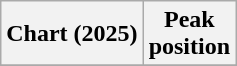<table class="wikitable sortable plainrowheaders" style="text-align:center">
<tr>
<th scope="col">Chart (2025)</th>
<th scope="col">Peak<br>position</th>
</tr>
<tr>
</tr>
</table>
